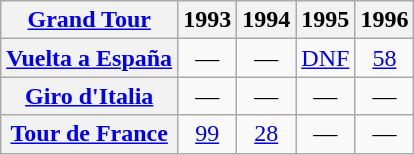<table class="wikitable plainrowheaders">
<tr>
<th scope="col"><a href='#'>Grand Tour</a></th>
<th scope="col">1993</th>
<th scope="col">1994</th>
<th scope="col">1995</th>
<th scope="col">1996</th>
</tr>
<tr style="text-align:center;">
<th scope="row"> <a href='#'>Vuelta a España</a></th>
<td>—</td>
<td>—</td>
<td><a href='#'>DNF</a></td>
<td><a href='#'>58</a></td>
</tr>
<tr style="text-align:center;">
<th scope="row"> <a href='#'>Giro d'Italia</a></th>
<td>—</td>
<td>—</td>
<td>—</td>
<td>—</td>
</tr>
<tr style="text-align:center;">
<th scope="row"> <a href='#'>Tour de France</a></th>
<td><a href='#'>99</a></td>
<td><a href='#'>28</a></td>
<td>—</td>
<td>—</td>
</tr>
</table>
